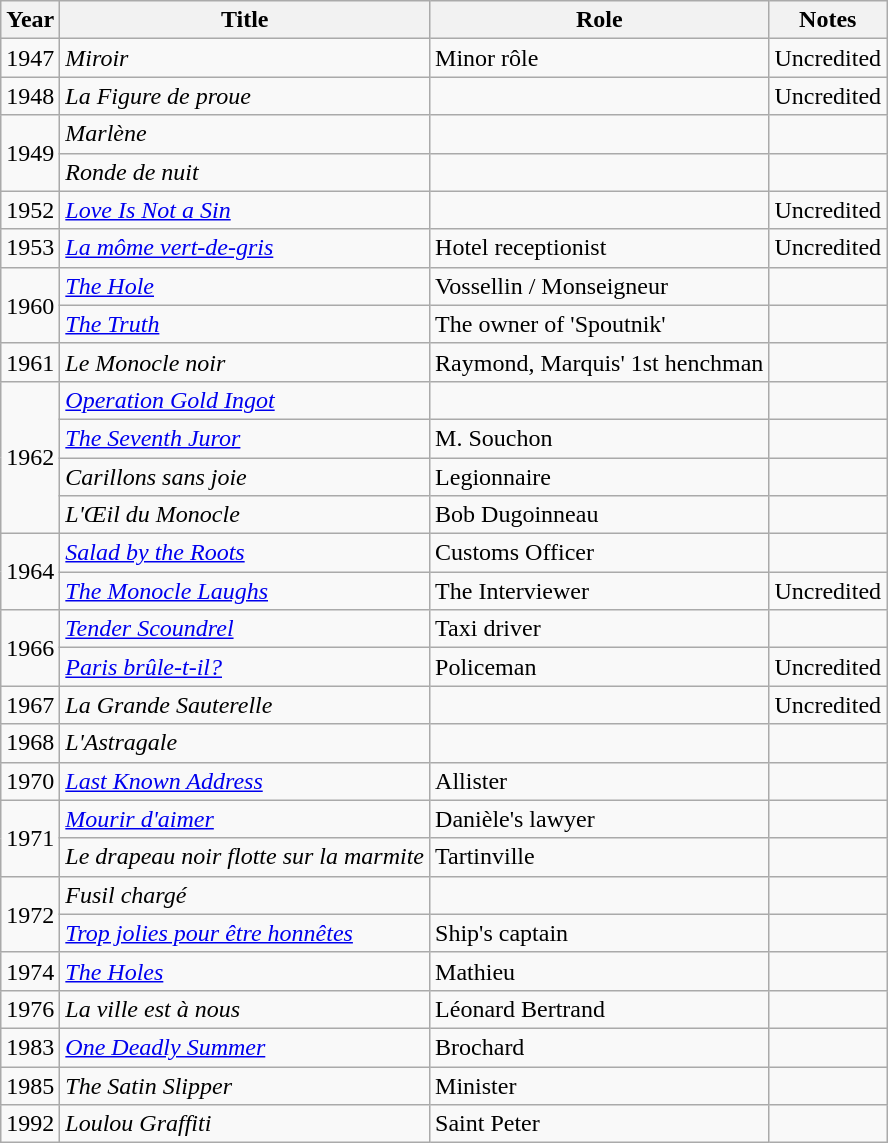<table class="wikitable sortable">
<tr>
<th>Year</th>
<th>Title</th>
<th>Role</th>
<th class="unsortable">Notes</th>
</tr>
<tr>
<td>1947</td>
<td><em>Miroir</em></td>
<td>Minor rôle</td>
<td>Uncredited</td>
</tr>
<tr>
<td>1948</td>
<td><em>La Figure de proue</em></td>
<td></td>
<td>Uncredited</td>
</tr>
<tr>
<td rowspan="2">1949</td>
<td><em>Marlène</em></td>
<td></td>
<td></td>
</tr>
<tr>
<td><em>Ronde de nuit</em></td>
<td></td>
<td></td>
</tr>
<tr>
<td>1952</td>
<td><em><a href='#'>Love Is Not a Sin</a></em></td>
<td></td>
<td>Uncredited</td>
</tr>
<tr>
<td>1953</td>
<td><em><a href='#'>La môme vert-de-gris</a></em></td>
<td>Hotel receptionist</td>
<td>Uncredited</td>
</tr>
<tr>
<td rowspan="2">1960</td>
<td><em><a href='#'>The Hole</a></em></td>
<td>Vossellin / Monseigneur</td>
<td></td>
</tr>
<tr>
<td><em><a href='#'>The Truth</a></em></td>
<td>The owner of 'Spoutnik'</td>
<td></td>
</tr>
<tr>
<td>1961</td>
<td><em>Le Monocle noir</em></td>
<td>Raymond, Marquis' 1st henchman</td>
<td></td>
</tr>
<tr>
<td rowspan="4">1962</td>
<td><em><a href='#'>Operation Gold Ingot</a></em></td>
<td></td>
<td></td>
</tr>
<tr>
<td><em><a href='#'>The Seventh Juror</a></em></td>
<td>M. Souchon</td>
<td></td>
</tr>
<tr>
<td><em>Carillons sans joie</em></td>
<td>Legionnaire</td>
<td></td>
</tr>
<tr>
<td><em>L'Œil du Monocle</em></td>
<td>Bob Dugoinneau</td>
<td></td>
</tr>
<tr>
<td rowspan="2">1964</td>
<td><em><a href='#'>Salad by the Roots</a></em></td>
<td>Customs Officer</td>
<td></td>
</tr>
<tr>
<td><em><a href='#'>The Monocle Laughs</a></em></td>
<td>The Interviewer</td>
<td>Uncredited</td>
</tr>
<tr>
<td rowspan="2">1966</td>
<td><em><a href='#'>Tender Scoundrel</a></em></td>
<td>Taxi driver</td>
<td></td>
</tr>
<tr>
<td><em><a href='#'>Paris brûle-t-il?</a></em></td>
<td>Policeman</td>
<td>Uncredited</td>
</tr>
<tr>
<td>1967</td>
<td><em>La Grande Sauterelle</em></td>
<td></td>
<td>Uncredited</td>
</tr>
<tr>
<td>1968</td>
<td><em>L'Astragale</em></td>
<td></td>
<td></td>
</tr>
<tr>
<td>1970</td>
<td><em><a href='#'>Last Known Address</a></em></td>
<td>Allister</td>
<td></td>
</tr>
<tr>
<td rowspan="2">1971</td>
<td><em><a href='#'>Mourir d'aimer</a></em></td>
<td>Danièle's lawyer</td>
<td></td>
</tr>
<tr>
<td><em>Le drapeau noir flotte sur la marmite</em></td>
<td>Tartinville</td>
<td></td>
</tr>
<tr>
<td rowspan="2">1972</td>
<td><em>Fusil chargé</em></td>
<td></td>
<td></td>
</tr>
<tr>
<td><em><a href='#'>Trop jolies pour être honnêtes</a></em></td>
<td>Ship's captain</td>
<td></td>
</tr>
<tr>
<td>1974</td>
<td><em><a href='#'>The Holes</a></em></td>
<td>Mathieu</td>
<td></td>
</tr>
<tr>
<td>1976</td>
<td><em>La ville est à nous</em></td>
<td>Léonard Bertrand</td>
<td></td>
</tr>
<tr>
<td>1983</td>
<td><em><a href='#'>One Deadly Summer</a></em></td>
<td>Brochard</td>
<td></td>
</tr>
<tr>
<td>1985</td>
<td><em>The Satin Slipper</em></td>
<td>Minister</td>
<td></td>
</tr>
<tr>
<td>1992</td>
<td><em>Loulou Graffiti</em></td>
<td>Saint Peter</td>
<td></td>
</tr>
</table>
